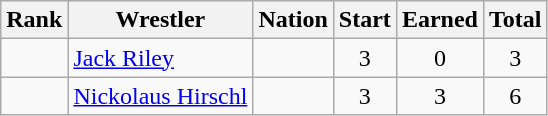<table class="wikitable sortable" style="text-align:center;">
<tr>
<th>Rank</th>
<th>Wrestler</th>
<th>Nation</th>
<th>Start</th>
<th>Earned</th>
<th>Total</th>
</tr>
<tr>
<td></td>
<td align=left><a href='#'>Jack Riley</a></td>
<td align=left></td>
<td>3</td>
<td>0</td>
<td>3</td>
</tr>
<tr>
<td></td>
<td align=left><a href='#'>Nickolaus Hirschl</a></td>
<td align=left></td>
<td>3</td>
<td>3</td>
<td>6</td>
</tr>
</table>
